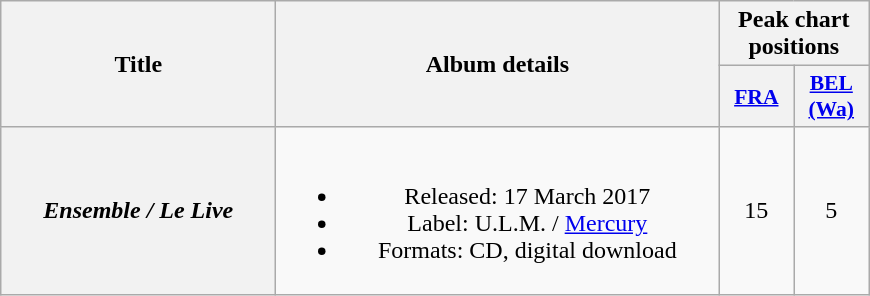<table class="wikitable plainrowheaders" style="text-align:center;">
<tr>
<th scope="col" rowspan="2" style="width:11em;">Title</th>
<th scope="col" rowspan="2" style="width:18em;">Album details</th>
<th scope="col" colspan="5">Peak chart positions</th>
</tr>
<tr>
<th scope="col" style="width:3em;font-size:90%;"><a href='#'>FRA</a><br></th>
<th scope="col" style="width:3em;font-size:90%;"><a href='#'>BEL<br>(Wa)</a><br></th>
</tr>
<tr>
<th scope="row"><em>Ensemble / Le Live</em></th>
<td><br><ul><li>Released: 17 March 2017</li><li>Label: U.L.M. / <a href='#'>Mercury</a></li><li>Formats: CD, digital download</li></ul></td>
<td style="text-align:center;">15</td>
<td style="text-align:center;">5</td>
</tr>
</table>
